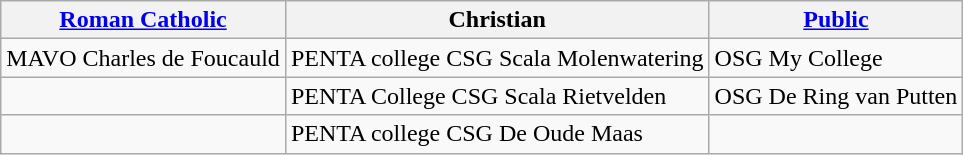<table class="wikitable">
<tr>
<th><a href='#'>Roman Catholic</a></th>
<th>Christian</th>
<th><a href='#'>Public</a></th>
</tr>
<tr>
<td>MAVO Charles de Foucauld</td>
<td>PENTA college CSG Scala Molenwatering</td>
<td>OSG My College</td>
</tr>
<tr>
<td></td>
<td>PENTA College CSG Scala Rietvelden</td>
<td>OSG De Ring van Putten</td>
</tr>
<tr>
<td></td>
<td>PENTA college CSG De Oude Maas</td>
<td></td>
</tr>
</table>
